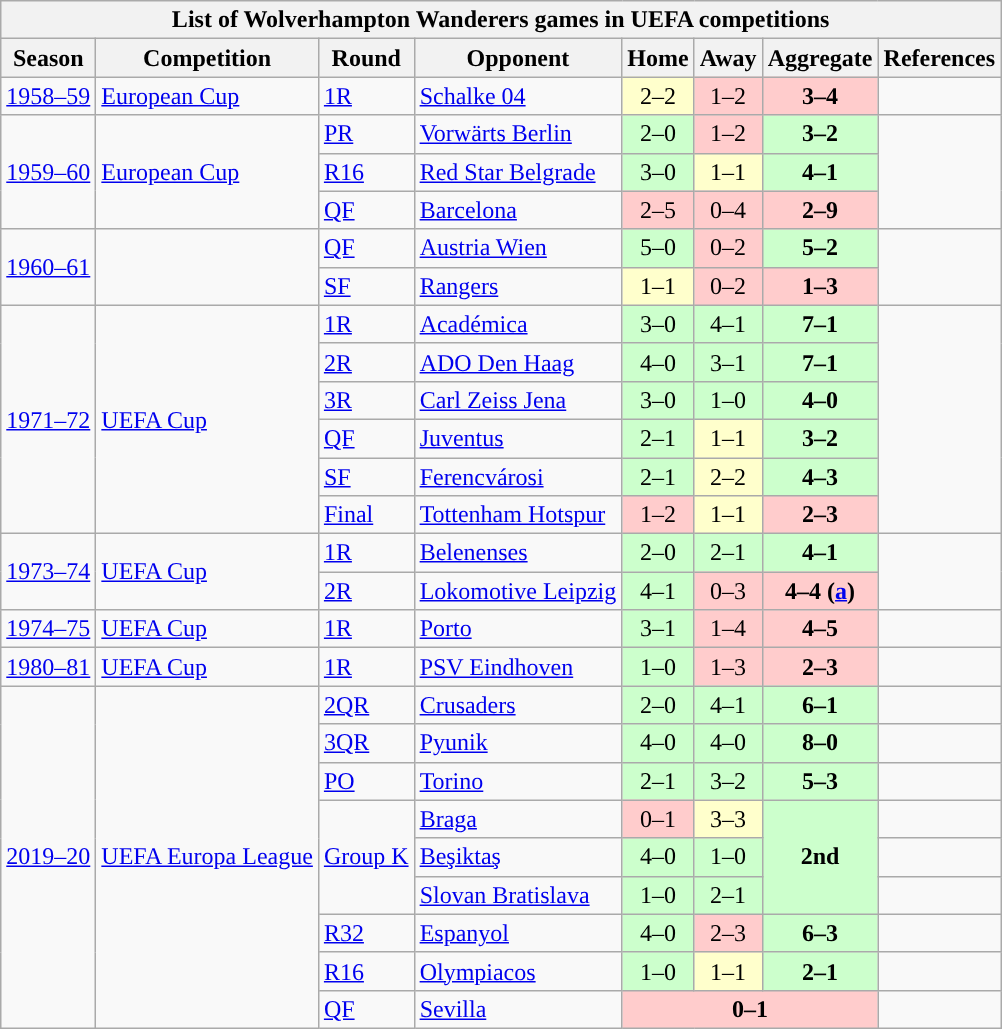<table class="wikitable">
<tr>
<th colspan=8;>List of Wolverhampton Wanderers games in UEFA competitions</th>
</tr>
<tr>
<th>Season</th>
<th>Competition</th>
<th>Round</th>
<th>Opponent</th>
<th>Home</th>
<th>Away</th>
<th>Aggregate</th>
<th>References</th>
</tr>
<tr>
<td><a href='#'>1958–59</a></td>
<td><a href='#'>European Cup</a></td>
<td><a href='#'>1R</a></td>
<td> <a href='#'>Schalke 04</a></td>
<td style="text-align:center; background:#ffffcc;">2–2</td>
<td style="text-align:center; background:#ffcccc;">1–2</td>
<td style="text-align:center; background:#ffcccc;"><strong>3–4</strong></td>
<td style="text-align:center;"></td>
</tr>
<tr>
<td rowspan="3"><a href='#'>1959–60</a></td>
<td rowspan="3"><a href='#'>European Cup</a></td>
<td><a href='#'>PR</a></td>
<td> <a href='#'>Vorwärts Berlin</a></td>
<td style="text-align:center; background:#ccffcc;">2–0</td>
<td style="text-align:center; background:#ffcccc;">1–2</td>
<td style="text-align:center; background:#ccffcc;"><strong>3–2</strong></td>
<td rowspan="3" style="text-align:center;"></td>
</tr>
<tr>
<td><a href='#'>R16</a></td>
<td> <a href='#'>Red Star Belgrade</a></td>
<td style="text-align:center; background:#ccffcc;">3–0</td>
<td style="text-align:center; background:#ffffcc;">1–1</td>
<td style="text-align:center; background:#ccffcc;"><strong>4–1</strong></td>
</tr>
<tr>
<td><a href='#'>QF</a></td>
<td> <a href='#'>Barcelona</a></td>
<td style="text-align:center; background:#ffcccc;">2–5</td>
<td style="text-align:center; background:#ffcccc;">0–4</td>
<td style="text-align:center; background:#ffcccc;"><strong>2–9</strong></td>
</tr>
<tr>
<td rowspan="2"><a href='#'>1960–61</a></td>
<td rowspan="2"></td>
<td><a href='#'>QF</a></td>
<td> <a href='#'>Austria Wien</a></td>
<td style="text-align:center; background:#ccffcc;">5–0</td>
<td style="text-align:center; background:#ffcccc;">0–2</td>
<td style="text-align:center; background:#ccffcc;"><strong>5–2</strong></td>
<td rowspan="2" style="text-align:center;"></td>
</tr>
<tr>
<td><a href='#'>SF</a></td>
<td> <a href='#'>Rangers</a></td>
<td style="text-align:center; background:#ffffcc;">1–1</td>
<td style="text-align:center; background:#ffcccc;">0–2</td>
<td style="text-align:center; background:#ffcccc;"><strong>1–3</strong></td>
</tr>
<tr>
<td rowspan="6"><a href='#'>1971–72</a></td>
<td rowspan="6"><a href='#'>UEFA Cup</a></td>
<td><a href='#'>1R</a></td>
<td> <a href='#'>Académica</a></td>
<td style="text-align:center; background:#ccffcc;">3–0</td>
<td style="text-align:center; background:#ccffcc;">4–1</td>
<td style="text-align:center; background:#ccffcc;"><strong>7–1</strong></td>
<td rowspan="6" style="text-align:center;"></td>
</tr>
<tr>
<td><a href='#'>2R</a></td>
<td> <a href='#'>ADO Den Haag</a></td>
<td style="text-align:center; background:#ccffcc;">4–0</td>
<td style="text-align:center; background:#ccffcc;">3–1</td>
<td style="text-align:center; background:#ccffcc;"><strong>7–1</strong></td>
</tr>
<tr>
<td><a href='#'>3R</a></td>
<td> <a href='#'>Carl Zeiss Jena</a></td>
<td style="text-align:center; background:#ccffcc;">3–0</td>
<td style="text-align:center; background:#ccffcc;">1–0</td>
<td style="text-align:center; background:#ccffcc;"><strong>4–0</strong></td>
</tr>
<tr>
<td><a href='#'>QF</a></td>
<td> <a href='#'>Juventus</a></td>
<td style="text-align:center; background:#ccffcc;">2–1</td>
<td style="text-align:center; background:#ffffcc;">1–1</td>
<td style="text-align:center; background:#ccffcc;"><strong>3–2</strong></td>
</tr>
<tr>
<td><a href='#'>SF</a></td>
<td> <a href='#'>Ferencvárosi</a></td>
<td style="text-align:center; background:#ccffcc;">2–1</td>
<td style="text-align:center; background:#ffffcc;">2–2</td>
<td style="text-align:center; background:#ccffcc;"><strong>4–3</strong></td>
</tr>
<tr>
<td><a href='#'>Final</a></td>
<td> <a href='#'>Tottenham Hotspur</a></td>
<td style="text-align:center; background:#ffcccc;">1–2</td>
<td style="text-align:center; background:#ffffcc;">1–1</td>
<td style="text-align:center; background:#ffcccc;"><strong>2–3</strong></td>
</tr>
<tr>
<td rowspan="2"><a href='#'>1973–74</a></td>
<td rowspan="2"><a href='#'>UEFA Cup</a></td>
<td><a href='#'>1R</a></td>
<td> <a href='#'>Belenenses</a></td>
<td style="text-align:center; background:#ccffcc;">2–0</td>
<td style="text-align:center; background:#ccffcc;">2–1</td>
<td style="text-align:center; background:#ccffcc;"><strong>4–1</strong></td>
<td rowspan="2" style="text-align:center;"></td>
</tr>
<tr>
<td><a href='#'>2R</a></td>
<td> <a href='#'>Lokomotive Leipzig</a></td>
<td style="text-align:center; background:#ccffcc;">4–1</td>
<td style="text-align:center; background:#ffcccc;">0–3</td>
<td style="text-align:center; background:#ffcccc;"><strong>4–4 (<a href='#'>a</a>)</strong></td>
</tr>
<tr>
<td><a href='#'>1974–75</a></td>
<td><a href='#'>UEFA Cup</a></td>
<td><a href='#'>1R</a></td>
<td> <a href='#'>Porto</a></td>
<td style="text-align:center; background:#ccffcc;">3–1</td>
<td style="text-align:center; background:#ffcccc;">1–4</td>
<td style="text-align:center; background:#ffcccc;"><strong>4–5</strong></td>
<td style="text-align:center;"></td>
</tr>
<tr>
<td><a href='#'>1980–81</a></td>
<td><a href='#'>UEFA Cup</a></td>
<td><a href='#'>1R</a></td>
<td> <a href='#'>PSV Eindhoven</a></td>
<td style="text-align:center; background:#ccffcc;">1–0</td>
<td style="text-align:center; background:#ffcccc;">1–3</td>
<td style="text-align:center; background:#ffcccc;"><strong>2–3</strong></td>
<td style="text-align:center;"></td>
</tr>
<tr>
<td rowspan=9><a href='#'>2019–20</a></td>
<td rowspan=9><a href='#'>UEFA Europa League</a></td>
<td><a href='#'>2QR</a></td>
<td> <a href='#'>Crusaders</a></td>
<td style="text-align:center; background:#ccffcc;">2–0</td>
<td style="text-align:center; background:#ccffcc;">4–1</td>
<td style="text-align:center; background:#ccffcc;"><strong>6–1</strong></td>
<td style="text-align:center;"></td>
</tr>
<tr>
<td><a href='#'>3QR</a></td>
<td> <a href='#'>Pyunik</a></td>
<td style="text-align:center; background:#ccffcc;">4–0</td>
<td style="text-align:center; background:#ccffcc;">4–0</td>
<td style="text-align:center; background:#ccffcc;"><strong>8–0</strong></td>
<td style="text-align:center;"></td>
</tr>
<tr>
<td><a href='#'>PO</a></td>
<td> <a href='#'>Torino</a></td>
<td style="text-align:center; background:#ccffcc;">2–1</td>
<td style="text-align:center; background:#ccffcc;">3–2</td>
<td style="text-align:center; background:#ccffcc;"><strong>5–3</strong></td>
<td style="text-align:center;"></td>
</tr>
<tr>
<td rowspan=3><a href='#'>Group K</a></td>
<td> <a href='#'>Braga</a></td>
<td style="text-align:center; background:#ffcccc;">0–1</td>
<td style="text-align:center; background:#ffffcc;">3–3</td>
<td style="text-align:center; background:#ccffcc;" rowspan=3><strong>2nd</strong></td>
<td style="text-align:center;"></td>
</tr>
<tr>
<td> <a href='#'>Beşiktaş</a></td>
<td style="text-align:center; background:#ccffcc;">4–0</td>
<td style="text-align:center; background:#ccffcc;">1–0</td>
<td style="text-align:center;"></td>
</tr>
<tr>
<td> <a href='#'>Slovan Bratislava</a></td>
<td style="text-align:center; background:#ccffcc;">1–0</td>
<td style="text-align:center; background:#ccffcc;">2–1</td>
<td style="text-align:center;"></td>
</tr>
<tr>
<td><a href='#'>R32</a></td>
<td> <a href='#'>Espanyol</a></td>
<td style="text-align:center; background:#ccffcc;">4–0</td>
<td style="text-align:center; background:#ffcccc;">2–3</td>
<td style="text-align:center; background:#ccffcc;"><strong>6–3</strong></td>
<td style="text-align:center;"></td>
</tr>
<tr>
<td><a href='#'>R16</a></td>
<td> <a href='#'>Olympiacos</a></td>
<td style="text-align:center; background:#ccffcc;">1–0</td>
<td style="text-align:center; background:#ffffcc;">1–1</td>
<td style="text-align:center; background:#ccffcc;"><strong>2–1</strong></td>
<td style="text-align:center;"></td>
</tr>
<tr>
<td><a href='#'>QF</a></td>
<td> <a href='#'>Sevilla</a></td>
<td colspan="3" style="text-align:center; background:#ffcccc;"><strong>0–1</strong></td>
<td style="text-align:center;"></td>
</tr>
</table>
